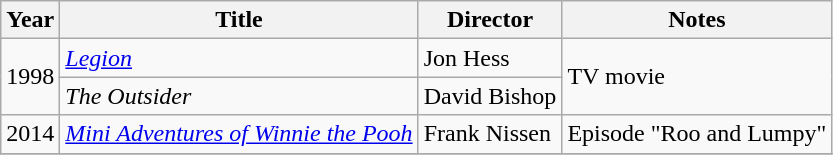<table class="wikitable" style="margin-right: 0;">
<tr>
<th>Year</th>
<th>Title</th>
<th>Director</th>
<th>Notes</th>
</tr>
<tr>
<td rowspan=2>1998</td>
<td><em><a href='#'>Legion</a></em></td>
<td>Jon Hess</td>
<td rowspan=2>TV movie</td>
</tr>
<tr>
<td><em>The Outsider</em></td>
<td>David Bishop</td>
</tr>
<tr>
<td>2014</td>
<td><em><a href='#'>Mini Adventures of Winnie the Pooh</a></em></td>
<td>Frank Nissen</td>
<td>Episode "Roo and Lumpy"</td>
</tr>
<tr>
</tr>
</table>
